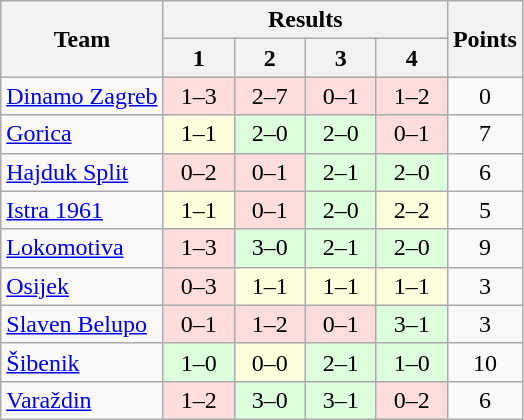<table class="wikitable" style="text-align:center">
<tr>
<th rowspan=2>Team</th>
<th colspan=4>Results</th>
<th rowspan=2>Points</th>
</tr>
<tr>
<th width=40>1</th>
<th width=40>2</th>
<th width=40>3</th>
<th width=40>4</th>
</tr>
<tr>
<td align=left><a href='#'>Dinamo Zagreb</a></td>
<td bgcolor=#ffdddd>1–3</td>
<td bgcolor=#ffdddd>2–7</td>
<td bgcolor=#ffdddd>0–1</td>
<td bgcolor=#ffdddd>1–2</td>
<td>0</td>
</tr>
<tr>
<td align=left><a href='#'>Gorica</a></td>
<td bgcolor=#ffffdd>1–1</td>
<td bgcolor=#ddffdd>2–0</td>
<td bgcolor=#ddffdd>2–0</td>
<td bgcolor=#ffdddd>0–1</td>
<td>7</td>
</tr>
<tr>
<td align=left><a href='#'>Hajduk Split</a></td>
<td bgcolor=#ffdddd>0–2</td>
<td bgcolor=#ffdddd>0–1</td>
<td bgcolor=#ddffdd>2–1</td>
<td bgcolor=#ddffdd>2–0</td>
<td>6</td>
</tr>
<tr>
<td align=left><a href='#'>Istra 1961</a></td>
<td bgcolor=#ffffdd>1–1</td>
<td bgcolor=#ffdddd>0–1</td>
<td bgcolor=#ddffdd>2–0</td>
<td bgcolor=#ffffdd>2–2</td>
<td>5</td>
</tr>
<tr>
<td align=left><a href='#'>Lokomotiva</a></td>
<td bgcolor=#ffdddd>1–3</td>
<td bgcolor=#ddffdd>3–0</td>
<td bgcolor=#ddffdd>2–1</td>
<td bgcolor=#ddffdd>2–0</td>
<td>9</td>
</tr>
<tr>
<td align=left><a href='#'>Osijek</a></td>
<td bgcolor=#ffdddd>0–3</td>
<td bgcolor=#ffffdd>1–1</td>
<td bgcolor=#ffffdd>1–1</td>
<td bgcolor=#ffffdd>1–1</td>
<td>3</td>
</tr>
<tr>
<td align=left><a href='#'>Slaven Belupo</a></td>
<td bgcolor=#ffdddd>0–1</td>
<td bgcolor=#ffdddd>1–2</td>
<td bgcolor=#ffdddd>0–1</td>
<td bgcolor=#ddffdd>3–1</td>
<td>3</td>
</tr>
<tr>
<td align=left><a href='#'>Šibenik</a></td>
<td bgcolor=#ddffdd>1–0</td>
<td bgcolor=#ffffdd>0–0</td>
<td bgcolor=#ddffdd>2–1</td>
<td bgcolor=#ddffdd>1–0</td>
<td>10</td>
</tr>
<tr>
<td align=left><a href='#'>Varaždin</a></td>
<td bgcolor=#ffdddd>1–2</td>
<td bgcolor=#ddffdd>3–0</td>
<td bgcolor=#ddffdd>3–1</td>
<td bgcolor=#ffdddd>0–2</td>
<td>6</td>
</tr>
</table>
